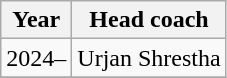<table class="wikitable">
<tr>
<th>Year</th>
<th>Head coach</th>
</tr>
<tr>
<td>2024–</td>
<td>  Urjan Shrestha</td>
</tr>
<tr>
</tr>
</table>
